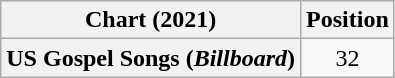<table class="wikitable plainrowheaders" style="text-align:center">
<tr>
<th scope="col">Chart (2021)</th>
<th scope="col">Position</th>
</tr>
<tr>
<th scope="row">US Gospel Songs (<em>Billboard</em>)</th>
<td>32</td>
</tr>
</table>
